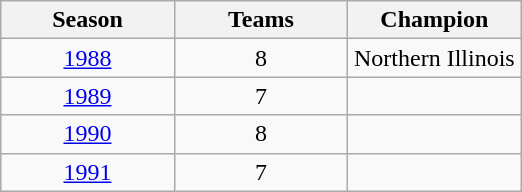<table class="wikitable sortable">
<tr>
<th bgcolor="#DDDDFF" width="33%">Season</th>
<th bgcolor="#DDDDFF" width="33%">Teams</th>
<th bgcolor="#DDDDFF" width="33%">Champion</th>
</tr>
<tr align="center">
<td><a href='#'>1988</a></td>
<td>8</td>
<td>Northern Illinois</td>
</tr>
<tr align="center">
<td><a href='#'>1989</a></td>
<td>7</td>
<td></td>
</tr>
<tr align="center">
<td><a href='#'>1990</a></td>
<td>8</td>
<td></td>
</tr>
<tr align="center">
<td><a href='#'>1991</a></td>
<td>7</td>
<td></td>
</tr>
</table>
